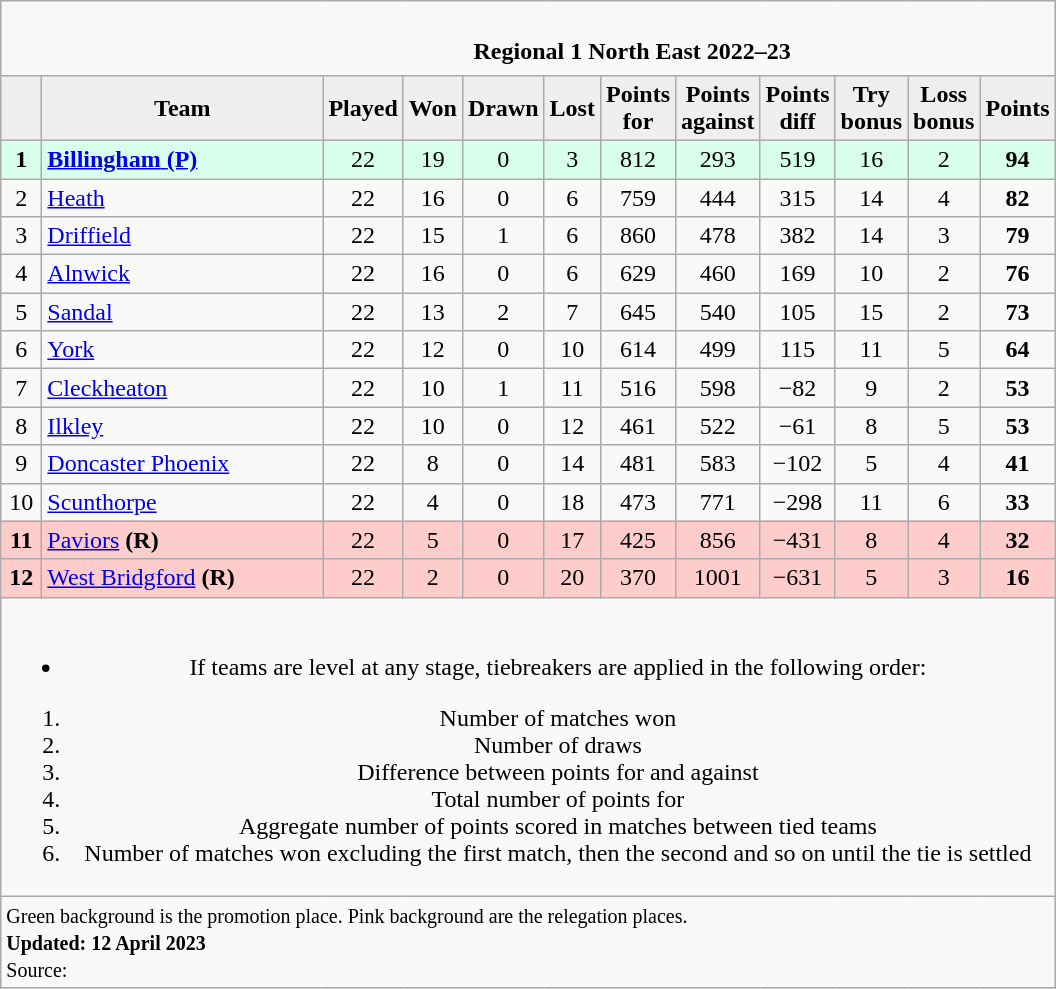<table class="wikitable" style="text-align: center;">
<tr>
<td colspan="15" cellpadding="0" cellspacing="0"><br><table border="0" width="100%" cellpadding="0" cellspacing="0">
<tr>
<td width=20% style="border:0px"></td>
<td style="border:0px"><strong>Regional 1 North East 2022–23</strong> </td>
</tr>
</table>
</td>
</tr>
<tr>
<th style="background:#efefef" width="20"></th>
<th style="background:#efefef" width="180">Team</th>
<th style="background:#efefef" width="20">Played</th>
<th style="background:#efefef" width="20">Won</th>
<th style="background:#efefef" width="20">Drawn</th>
<th style="background:#efefef" width="20">Lost</th>
<th style="background:#efefef" width="25">Points for</th>
<th style="background:#efefef" width="20">Points against</th>
<th style="background:#efefef" width="20">Points diff</th>
<th style="background:#efefef" width="20">Try bonus</th>
<th style="background:#efefef" width="20">Loss bonus</th>
<th style="background:#efefef" width="20">Points</th>
</tr>
<tr style="background:#d8ffeb; text-align:center">
<td><strong>1</strong></td>
<td style="text-align:left;"><a href='#'><strong>Billingham</strong> <strong>(P)</strong></a></td>
<td>22</td>
<td>19</td>
<td>0</td>
<td>3</td>
<td>812</td>
<td>293</td>
<td>519</td>
<td>16</td>
<td>2</td>
<td><strong>94</strong></td>
</tr>
<tr>
<td>2</td>
<td style="text-align:left;"><a href='#'>Heath</a></td>
<td>22</td>
<td>16</td>
<td>0</td>
<td>6</td>
<td>759</td>
<td>444</td>
<td>315</td>
<td>14</td>
<td>4</td>
<td><strong>82</strong></td>
</tr>
<tr>
<td>3</td>
<td style="text-align:left;"><a href='#'>Driffield</a></td>
<td>22</td>
<td>15</td>
<td>1</td>
<td>6</td>
<td>860</td>
<td>478</td>
<td>382</td>
<td>14</td>
<td>3</td>
<td><strong>79</strong></td>
</tr>
<tr>
<td>4</td>
<td style="text-align:left;"><a href='#'>Alnwick</a></td>
<td>22</td>
<td>16</td>
<td>0</td>
<td>6</td>
<td>629</td>
<td>460</td>
<td>169</td>
<td>10</td>
<td>2</td>
<td><strong>76</strong></td>
</tr>
<tr>
<td>5</td>
<td style="text-align:left;"><a href='#'>Sandal</a></td>
<td>22</td>
<td>13</td>
<td>2</td>
<td>7</td>
<td>645</td>
<td>540</td>
<td>105</td>
<td>15</td>
<td>2</td>
<td><strong>73</strong></td>
</tr>
<tr>
<td>6</td>
<td style="text-align:left;"><a href='#'>York</a></td>
<td>22</td>
<td>12</td>
<td>0</td>
<td>10</td>
<td>614</td>
<td>499</td>
<td>115</td>
<td>11</td>
<td>5</td>
<td><strong>64</strong></td>
</tr>
<tr>
<td>7</td>
<td style="text-align:left;"><a href='#'>Cleckheaton</a></td>
<td>22</td>
<td>10</td>
<td>1</td>
<td>11</td>
<td>516</td>
<td>598</td>
<td>−82</td>
<td>9</td>
<td>2</td>
<td><strong>53</strong></td>
</tr>
<tr>
<td>8</td>
<td style="text-align:left;"><a href='#'>Ilkley</a></td>
<td>22</td>
<td>10</td>
<td>0</td>
<td>12</td>
<td>461</td>
<td>522</td>
<td>−61</td>
<td>8</td>
<td>5</td>
<td><strong>53</strong></td>
</tr>
<tr>
<td>9</td>
<td style="text-align:left;"><a href='#'>Doncaster Phoenix</a></td>
<td>22</td>
<td>8</td>
<td>0</td>
<td>14</td>
<td>481</td>
<td>583</td>
<td>−102</td>
<td>5</td>
<td>4</td>
<td><strong>41</strong></td>
</tr>
<tr>
<td>10</td>
<td style="text-align:left;"><a href='#'>Scunthorpe</a></td>
<td>22</td>
<td>4</td>
<td>0</td>
<td>18</td>
<td>473</td>
<td>771</td>
<td>−298</td>
<td>11</td>
<td>6</td>
<td><strong>33</strong></td>
</tr>
<tr style="background-color:#ffcccc;">
<td><strong>11</strong></td>
<td style="text-align:left;"><a href='#'>Paviors</a> <strong>(R)</strong></td>
<td>22</td>
<td>5</td>
<td>0</td>
<td>17</td>
<td>425</td>
<td>856</td>
<td>−431</td>
<td>8</td>
<td>4</td>
<td><strong>32</strong></td>
</tr>
<tr style="background-color:#ffcccc;">
<td><strong>12</strong></td>
<td style="text-align:left;"><a href='#'>West Bridgford</a> <strong>(R)</strong></td>
<td>22</td>
<td>2</td>
<td>0</td>
<td>20</td>
<td>370</td>
<td>1001</td>
<td>−631</td>
<td>5</td>
<td>3</td>
<td><strong>16</strong></td>
</tr>
<tr>
<td colspan="15"><br><ul><li>If teams are level at any stage, tiebreakers are applied in the following order:</li></ul><ol><li>Number of matches won</li><li>Number of draws</li><li>Difference between points for and against</li><li>Total number of points for</li><li>Aggregate number of points scored in matches between tied teams</li><li>Number of matches won excluding the first match, then the second and so on until the tie is settled</li></ol></td>
</tr>
<tr | style="text-align:left;" |>
<td colspan="15" style="border:0px"><small><span>Green background</span> is the promotion place. <span>Pink background</span> are the relegation places.<br><strong>Updated: 12 April 2023</strong><br> Source:</small></td>
</tr>
</table>
